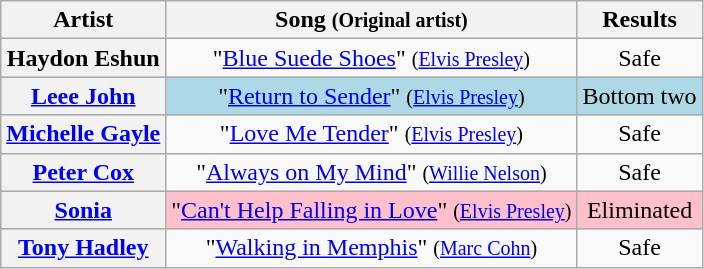<table class="wikitable plainrowheaders" style="text-align:center;">
<tr>
<th scope="col">Artist</th>
<th scope="col">Song <small>(Original artist)</small></th>
<th scope="col">Results</th>
</tr>
<tr>
<th scope="row">Haydon Eshun</th>
<td>"<a href='#'>Blue Suede Shoes</a>" <small>(<a href='#'>Elvis Presley</a>)</small></td>
<td>Safe</td>
</tr>
<tr style="background:lightblue;">
<th scope="row"><a href='#'>Leee John</a></th>
<td>"<a href='#'>Return to Sender</a>" <small>(<a href='#'>Elvis Presley</a>)</small></td>
<td>Bottom two</td>
</tr>
<tr>
<th scope="row"><a href='#'>Michelle Gayle</a></th>
<td>"<a href='#'>Love Me Tender</a>" <small>(<a href='#'>Elvis Presley</a>)</small></td>
<td>Safe</td>
</tr>
<tr>
<th scope="row"><a href='#'>Peter Cox</a></th>
<td>"<a href='#'>Always on My Mind</a>" <small>(<a href='#'>Willie Nelson</a>)</small></td>
<td>Safe</td>
</tr>
<tr style="background:pink;">
<th scope="row"><a href='#'>Sonia</a></th>
<td>"<a href='#'>Can't Help Falling in Love</a>" <small>(<a href='#'>Elvis Presley</a>)</small></td>
<td>Eliminated</td>
</tr>
<tr>
<th scope="row"><a href='#'>Tony Hadley</a></th>
<td>"<a href='#'>Walking in Memphis</a>" <small>(<a href='#'>Marc Cohn</a>)</small></td>
<td>Safe</td>
</tr>
</table>
